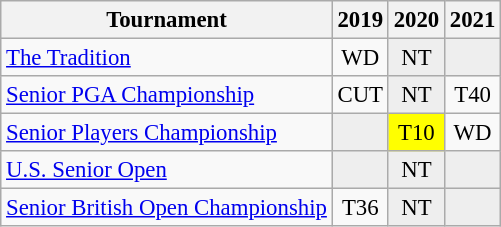<table class="wikitable" style="font-size:95%;text-align:center;">
<tr>
<th>Tournament</th>
<th>2019</th>
<th>2020</th>
<th>2021</th>
</tr>
<tr>
<td align=left><a href='#'>The Tradition</a></td>
<td>WD</td>
<td style="background:#eeeeee;">NT</td>
<td style="background:#eeeeee;"></td>
</tr>
<tr>
<td align=left><a href='#'>Senior PGA Championship</a></td>
<td>CUT</td>
<td style="background:#eeeeee;">NT</td>
<td>T40</td>
</tr>
<tr>
<td align=left><a href='#'>Senior Players Championship</a></td>
<td style="background:#eeeeee;"></td>
<td style="background:yellow;">T10</td>
<td>WD</td>
</tr>
<tr>
<td align=left><a href='#'>U.S. Senior Open</a></td>
<td style="background:#eeeeee;"></td>
<td style="background:#eeeeee;">NT</td>
<td style="background:#eeeeee;"></td>
</tr>
<tr>
<td align=left><a href='#'>Senior British Open Championship</a></td>
<td>T36</td>
<td style="background:#eeeeee;">NT</td>
<td style="background:#eeeeee;"></td>
</tr>
</table>
